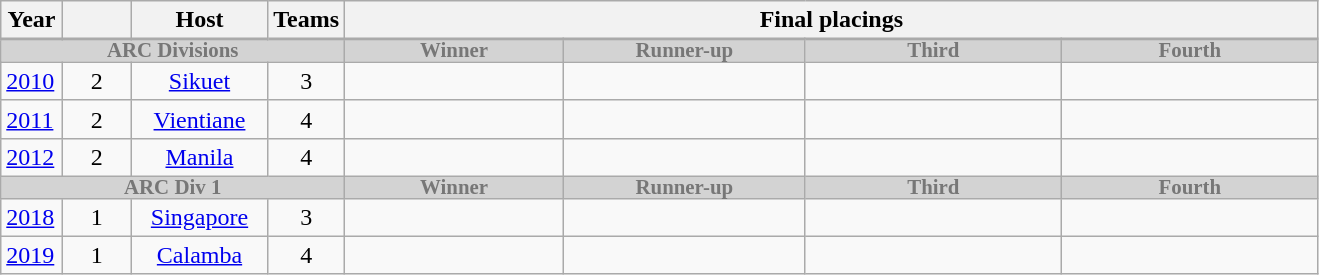<table class="wikitable" style="font-size:100%;">
<tr>
<th>Year</th>
<th></th>
<th>Host</th>
<th>Teams</th>
<th colspan=4>Final placings</th>
</tr>
<tr style="line-height:0;font-size:0;padding:0;">
<td width=40></td>
<td width=45></td>
<td width=90></td>
<td width=15></td>
<td width=145></td>
<td width=160></td>
<td width=170></td>
<td width=170></td>
</tr>
<tr style="text-align:center; line-height:8px; font-size:87%; font-weight:bold; background:lightgrey; color:#777;">
<td colspan="4">ARC Divisions</td>
<td>Winner</td>
<td>Runner-up</td>
<td>Third</td>
<td>Fourth</td>
</tr>
<tr>
<td style="padding-right:2px;"><a href='#'>2010</a></td>
<td align=center>2</td>
<td align=center><a href='#'>Sikuet</a></td>
<td align=center>3</td>
<td></td>
<td></td>
<td></td>
<td></td>
</tr>
<tr>
<td><a href='#'>2011</a></td>
<td align=center>2</td>
<td align=center><a href='#'>Vientiane</a></td>
<td align=center>4</td>
<td></td>
<td></td>
<td></td>
<td></td>
</tr>
<tr>
<td><a href='#'>2012</a></td>
<td align=center>2</td>
<td align=center><a href='#'>Manila</a></td>
<td align=center>4</td>
<td></td>
<td></td>
<td></td>
<td></td>
</tr>
<tr style="text-align:center; line-height:8px; font-size:87%; font-weight:bold; background:lightgrey; color:#777;">
<td colspan="4">ARC Div 1</td>
<td>Winner</td>
<td>Runner-up</td>
<td>Third</td>
<td>Fourth</td>
</tr>
<tr>
<td><a href='#'>2018</a></td>
<td align=center>1</td>
<td align=center><a href='#'>Singapore</a></td>
<td align=center>3</td>
<td></td>
<td></td>
<td></td>
<td></td>
</tr>
<tr>
<td><a href='#'>2019</a></td>
<td align=center>1</td>
<td align=center><a href='#'>Calamba</a></td>
<td align=center>4</td>
<td></td>
<td></td>
<td></td>
<td></td>
</tr>
</table>
